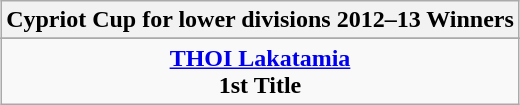<table class="wikitable" style="text-align: center; margin: 0 auto;">
<tr>
<th>Cypriot Cup for lower divisions 2012–13 Winners</th>
</tr>
<tr>
</tr>
<tr>
<td><strong><a href='#'>THOI Lakatamia</a></strong><br><strong>1st Title</strong></td>
</tr>
</table>
